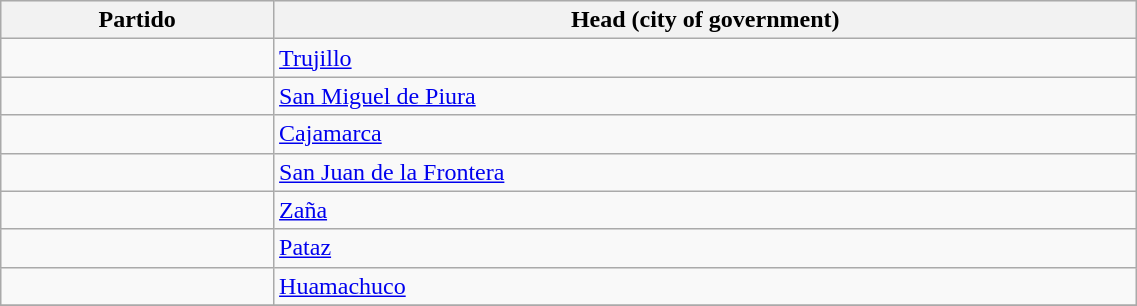<table class="wikitable" border="1" align="center" width=60%>
<tr bgcolor="#ececec">
<th>Partido</th>
<th>Head (city of government)</th>
</tr>
<tr>
<td></td>
<td><a href='#'>Trujillo</a></td>
</tr>
<tr>
<td></td>
<td><a href='#'>San Miguel de Piura</a></td>
</tr>
<tr>
<td></td>
<td><a href='#'>Cajamarca</a></td>
</tr>
<tr>
<td></td>
<td><a href='#'>San Juan de la Frontera</a></td>
</tr>
<tr>
<td></td>
<td><a href='#'>Zaña</a></td>
</tr>
<tr>
<td></td>
<td><a href='#'>Pataz</a></td>
</tr>
<tr>
<td></td>
<td><a href='#'>Huamachuco</a></td>
</tr>
<tr>
</tr>
</table>
